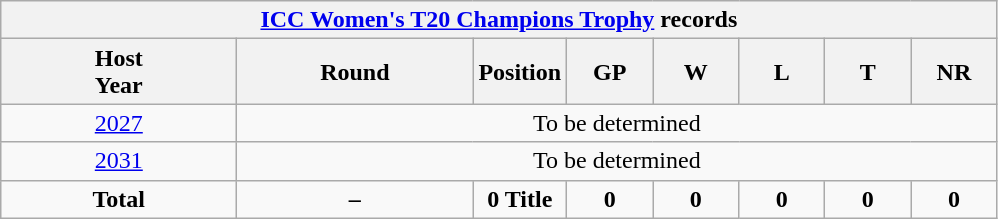<table class="wikitable" style="text-align: center; width=900px;">
<tr>
<th colspan=9><a href='#'>ICC Women's T20 Champions Trophy</a> records</th>
</tr>
<tr>
<th width=150>Host<br>Year</th>
<th width=150>Round</th>
<th width=50>Position</th>
<th width=50>GP</th>
<th width=50>W</th>
<th width=50>L</th>
<th width=50>T</th>
<th width=50>NR</th>
</tr>
<tr>
<td> <a href='#'>2027</a></td>
<td colspan=8>To be determined</td>
</tr>
<tr>
<td> <a href='#'>2031</a></td>
<td colspan=8>To be determined</td>
</tr>
<tr>
<td><strong>Total</strong></td>
<td><strong>–</strong></td>
<td><strong>0 Title</strong></td>
<td><strong>0</strong></td>
<td><strong>0</strong></td>
<td><strong>0</strong></td>
<td><strong>0</strong></td>
<td><strong>0</strong></td>
</tr>
</table>
